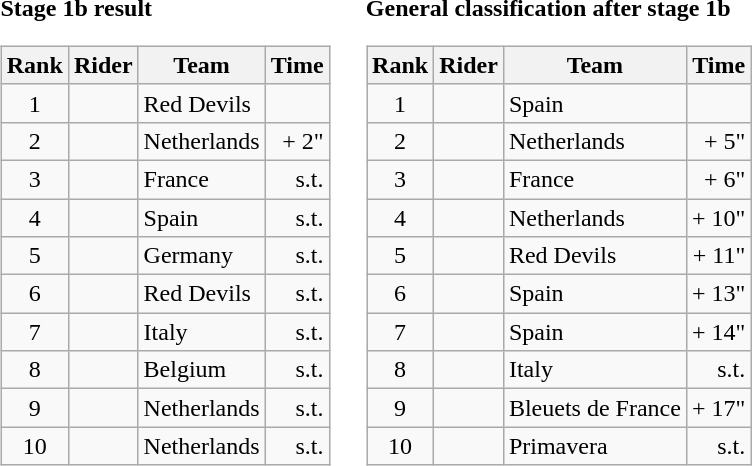<table>
<tr>
<td><strong>Stage 1b result</strong><br><table class="wikitable">
<tr>
<th scope="col">Rank</th>
<th scope="col">Rider</th>
<th scope="col">Team</th>
<th scope="col">Time</th>
</tr>
<tr>
<td style="text-align:center;">1</td>
<td></td>
<td>Red Devils</td>
<td style="text-align:right;"></td>
</tr>
<tr>
<td style="text-align:center;">2</td>
<td></td>
<td>Netherlands</td>
<td style="text-align:right;">+ 2"</td>
</tr>
<tr>
<td style="text-align:center;">3</td>
<td></td>
<td>France</td>
<td style="text-align:right;">s.t.</td>
</tr>
<tr>
<td style="text-align:center;">4</td>
<td></td>
<td>Spain</td>
<td style="text-align:right;">s.t.</td>
</tr>
<tr>
<td style="text-align:center;">5</td>
<td></td>
<td>Germany</td>
<td style="text-align:right;">s.t.</td>
</tr>
<tr>
<td style="text-align:center;">6</td>
<td></td>
<td>Red Devils</td>
<td style="text-align:right;">s.t.</td>
</tr>
<tr>
<td style="text-align:center;">7</td>
<td></td>
<td>Italy</td>
<td style="text-align:right;">s.t.</td>
</tr>
<tr>
<td style="text-align:center;">8</td>
<td></td>
<td>Belgium</td>
<td style="text-align:right;">s.t.</td>
</tr>
<tr>
<td style="text-align:center;">9</td>
<td></td>
<td>Netherlands</td>
<td style="text-align:right;">s.t.</td>
</tr>
<tr>
<td style="text-align:center;">10</td>
<td></td>
<td>Netherlands</td>
<td style="text-align:right;">s.t.</td>
</tr>
</table>
</td>
<td></td>
<td><strong>General classification after stage 1b</strong><br><table class="wikitable">
<tr>
<th scope="col">Rank</th>
<th scope="col">Rider</th>
<th scope="col">Team</th>
<th scope="col">Time</th>
</tr>
<tr>
<td style="text-align:center;">1</td>
<td></td>
<td>Spain</td>
<td style="text-align:right;"></td>
</tr>
<tr>
<td style="text-align:center;">2</td>
<td></td>
<td>Netherlands</td>
<td style="text-align:right;">+ 5"</td>
</tr>
<tr>
<td style="text-align:center;">3</td>
<td></td>
<td>France</td>
<td style="text-align:right;">+ 6"</td>
</tr>
<tr>
<td style="text-align:center;">4</td>
<td></td>
<td>Netherlands</td>
<td style="text-align:right;">+ 10"</td>
</tr>
<tr>
<td style="text-align:center;">5</td>
<td></td>
<td>Red Devils</td>
<td style="text-align:right;">+ 11"</td>
</tr>
<tr>
<td style="text-align:center;">6</td>
<td></td>
<td>Spain</td>
<td style="text-align:right;">+ 13"</td>
</tr>
<tr>
<td style="text-align:center;">7</td>
<td></td>
<td>Spain</td>
<td style="text-align:right;">+ 14"</td>
</tr>
<tr>
<td style="text-align:center;">8</td>
<td></td>
<td>Italy</td>
<td style="text-align:right;">s.t.</td>
</tr>
<tr>
<td style="text-align:center;">9</td>
<td></td>
<td>Bleuets de France</td>
<td style="text-align:right;">+ 17"</td>
</tr>
<tr>
<td style="text-align:center;">10</td>
<td></td>
<td>Primavera</td>
<td style="text-align:right;">s.t.</td>
</tr>
</table>
</td>
</tr>
</table>
